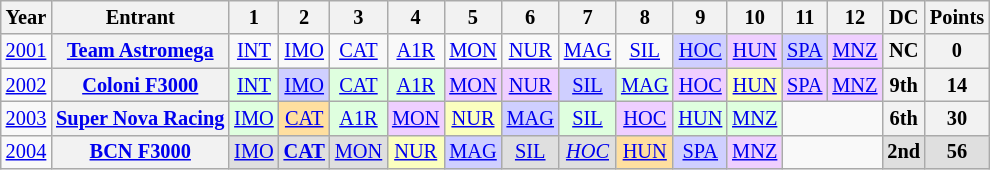<table class="wikitable" style="text-align:center; font-size:85%">
<tr>
<th>Year</th>
<th>Entrant</th>
<th>1</th>
<th>2</th>
<th>3</th>
<th>4</th>
<th>5</th>
<th>6</th>
<th>7</th>
<th>8</th>
<th>9</th>
<th>10</th>
<th>11</th>
<th>12</th>
<th>DC</th>
<th>Points</th>
</tr>
<tr>
<td><a href='#'>2001</a></td>
<th nowrap><a href='#'>Team Astromega</a></th>
<td><a href='#'>INT</a></td>
<td><a href='#'>IMO</a></td>
<td><a href='#'>CAT</a></td>
<td><a href='#'>A1R</a></td>
<td><a href='#'>MON</a></td>
<td><a href='#'>NUR</a></td>
<td><a href='#'>MAG</a></td>
<td><a href='#'>SIL</a></td>
<td style="background:#CFCFFF;"><a href='#'>HOC</a><br></td>
<td style="background:#EFCFFF;"><a href='#'>HUN</a><br></td>
<td style="background:#CFCFFF;"><a href='#'>SPA</a><br></td>
<td style="background:#EFCFFF;"><a href='#'>MNZ</a><br></td>
<th>NC</th>
<th>0</th>
</tr>
<tr>
<td><a href='#'>2002</a></td>
<th nowrap><a href='#'>Coloni F3000</a></th>
<td style="background:#DFFFDF;"><a href='#'>INT</a><br></td>
<td style="background:#CFCFFF;"><a href='#'>IMO</a><br></td>
<td style="background:#DFFFDF;"><a href='#'>CAT</a><br></td>
<td style="background:#DFFFDF;"><a href='#'>A1R</a><br></td>
<td style="background:#EFCFFF;"><a href='#'>MON</a><br></td>
<td style="background:#EFCFFF;"><a href='#'>NUR</a><br></td>
<td style="background:#CFCFFF;"><a href='#'>SIL</a><br></td>
<td style="background:#DFFFDF;"><a href='#'>MAG</a><br></td>
<td style="background:#EFCFFF;"><a href='#'>HOC</a><br></td>
<td style="background:#FBFFBF;"><a href='#'>HUN</a><br></td>
<td style="background:#EFCFFF;"><a href='#'>SPA</a><br></td>
<td style="background:#EFCFFF;"><a href='#'>MNZ</a><br></td>
<th>9th</th>
<th>14</th>
</tr>
<tr>
<td><a href='#'>2003</a></td>
<th nowrap><a href='#'>Super Nova Racing</a></th>
<td style="background:#DFFFDF;"><a href='#'>IMO</a><br></td>
<td style="background:#FFDF9F;"><a href='#'>CAT</a><br></td>
<td style="background:#DFFFDF;"><a href='#'>A1R</a><br></td>
<td style="background:#EFCFFF;"><a href='#'>MON</a><br></td>
<td style="background:#FBFFBF;"><a href='#'>NUR</a><br></td>
<td style="background:#CFCFFF;"><a href='#'>MAG</a><br></td>
<td style="background:#DFFFDF;"><a href='#'>SIL</a><br></td>
<td style="background:#EFCFFF;"><a href='#'>HOC</a><br></td>
<td style="background:#DFFFDF;"><a href='#'>HUN</a><br></td>
<td style="background:#DFFFDF;"><a href='#'>MNZ</a><br></td>
<td colspan=2></td>
<th>6th</th>
<th>30</th>
</tr>
<tr>
<td><a href='#'>2004</a></td>
<th nowrap><a href='#'>BCN F3000</a></th>
<td style="background:#DFDFDF;"><a href='#'>IMO</a><br></td>
<td style="background:#DFDFDF;"><strong><a href='#'>CAT</a></strong><br></td>
<td style="background:#DFDFDF;"><a href='#'>MON</a><br></td>
<td style="background:#FBFFBF;"><a href='#'>NUR</a><br></td>
<td style="background:#CFCFFF;"><a href='#'>MAG</a><br></td>
<td style="background:#DFDFDF;"><a href='#'>SIL</a><br></td>
<td style="background:#DFDFDF;"><em><a href='#'>HOC</a></em><br></td>
<td style="background:#FFDF9F;"><a href='#'>HUN</a><br></td>
<td style="background:#CFCFFF;"><a href='#'>SPA</a><br></td>
<td style="background:#EFCFFF;"><a href='#'>MNZ</a><br></td>
<td colspan=2></td>
<td style="background:#DFDFDF;"><strong>2nd</strong></td>
<td style="background:#DFDFDF;"><strong>56</strong></td>
</tr>
</table>
